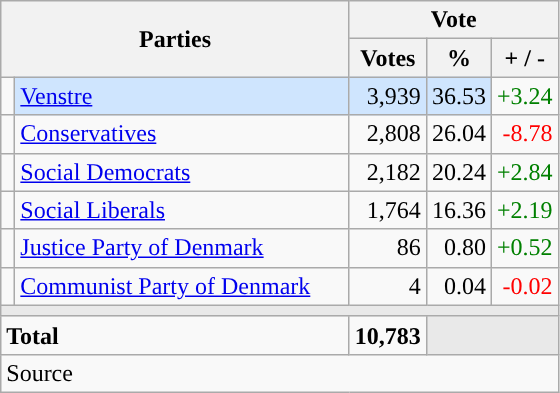<table class="wikitable" style="text-align:right;">
<tr>
<th style="text-align:centre;" rowspan="2" colspan="2" width="225">Parties</th>
<th colspan="3">Vote</th>
</tr>
<tr>
<th width="15">Votes</th>
<th width="15">%</th>
<th width="15">+ / -</th>
</tr>
<tr>
<td width="2" style="color:inherit;background:"></td>
<td bgcolor=#cfe5fe  align="left"><a href='#'>Venstre</a></td>
<td bgcolor=#cfe5fe>3,939</td>
<td bgcolor=#cfe5fe>36.53</td>
<td style=color:green;>+3.24</td>
</tr>
<tr>
<td width="2" style="color:inherit;background:"></td>
<td align="left"><a href='#'>Conservatives</a></td>
<td>2,808</td>
<td>26.04</td>
<td style=color:red;>-8.78</td>
</tr>
<tr>
<td width="2" style="color:inherit;background:"></td>
<td align="left"><a href='#'>Social Democrats</a></td>
<td>2,182</td>
<td>20.24</td>
<td style=color:green;>+2.84</td>
</tr>
<tr>
<td width="2" style="color:inherit;background:"></td>
<td align="left"><a href='#'>Social Liberals</a></td>
<td>1,764</td>
<td>16.36</td>
<td style=color:green;>+2.19</td>
</tr>
<tr>
<td width="2" style="color:inherit;background:"></td>
<td align="left"><a href='#'>Justice Party of Denmark</a></td>
<td>86</td>
<td>0.80</td>
<td style=color:green;>+0.52</td>
</tr>
<tr>
<td width="2" style="color:inherit;background:"></td>
<td align="left"><a href='#'>Communist Party of Denmark</a></td>
<td>4</td>
<td>0.04</td>
<td style=color:red;>-0.02</td>
</tr>
<tr>
<td colspan="7" bgcolor="#E9E9E9"></td>
</tr>
<tr>
<td align="left" colspan="2"><strong>Total</strong></td>
<td><strong>10,783</strong></td>
<td bgcolor="#E9E9E9" colspan="2"></td>
</tr>
<tr>
<td align="left" colspan="6">Source</td>
</tr>
</table>
